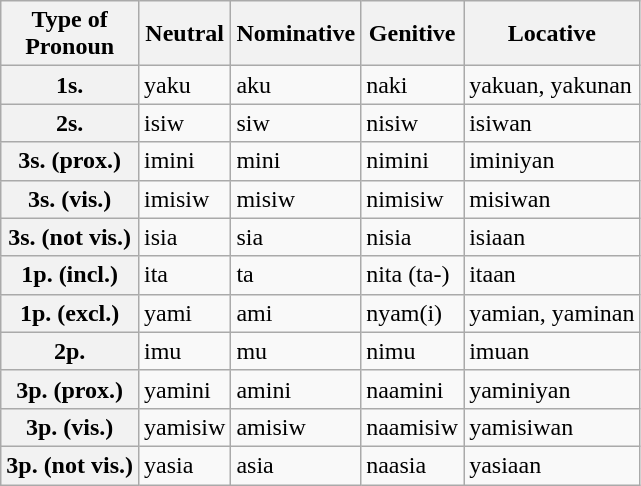<table class="wikitable">
<tr>
<th>Type of<br> Pronoun</th>
<th c=01>Neutral</th>
<th c=02>Nominative</th>
<th c=03>Genitive</th>
<th c=04>Locative</th>
</tr>
<tr>
<th>1s.</th>
<td c=01>yaku</td>
<td c=02>aku</td>
<td c=03>naki</td>
<td c=04>yakuan, yakunan</td>
</tr>
<tr>
<th>2s.</th>
<td c=01>isiw</td>
<td c=02>siw</td>
<td c=03>nisiw</td>
<td c=04>isiwan</td>
</tr>
<tr>
<th>3s. (prox.)</th>
<td c=01>imini</td>
<td c=02>mini</td>
<td c=03>nimini</td>
<td c=04>iminiyan</td>
</tr>
<tr>
<th>3s. (vis.)</th>
<td c=01>imisiw</td>
<td c=02>misiw</td>
<td c=03>nimisiw</td>
<td c=04>misiwan</td>
</tr>
<tr>
<th>3s. (not vis.)</th>
<td c=01>isia</td>
<td c=02>sia</td>
<td c=03>nisia</td>
<td c=04>isiaan</td>
</tr>
<tr>
<th>1p. (incl.)</th>
<td c=01>ita</td>
<td c=02>ta</td>
<td c=03>nita (ta-)</td>
<td c=04>itaan</td>
</tr>
<tr>
<th>1p. (excl.)</th>
<td c=01>yami</td>
<td c=02>ami</td>
<td c=03>nyam(i)</td>
<td c=04>yamian, yaminan</td>
</tr>
<tr>
<th>2p.</th>
<td c=01>imu</td>
<td c=02>mu</td>
<td c=03>nimu</td>
<td c=04>imuan</td>
</tr>
<tr>
<th>3p. (prox.)</th>
<td c=01>yamini</td>
<td c=02>amini</td>
<td c=03>naamini</td>
<td c=04>yaminiyan</td>
</tr>
<tr>
<th>3p. (vis.)</th>
<td c=01>yamisiw</td>
<td c=02>amisiw</td>
<td c=03>naamisiw</td>
<td c=04>yamisiwan</td>
</tr>
<tr>
<th>3p. (not vis.)</th>
<td c=01>yasia</td>
<td c=02>asia</td>
<td c=03>naasia</td>
<td c=04>yasiaan</td>
</tr>
</table>
